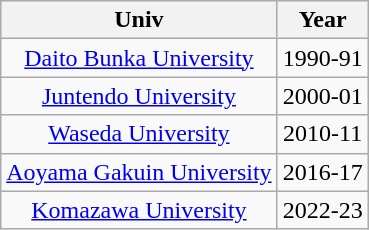<table class="wikitable" style="text-align:center;">
<tr>
<th>Univ</th>
<th>Year</th>
</tr>
<tr>
<td><a href='#'>Daito Bunka University</a></td>
<td>1990-91</td>
</tr>
<tr>
<td><a href='#'>Juntendo University</a></td>
<td>2000-01</td>
</tr>
<tr>
<td><a href='#'>Waseda University</a></td>
<td>2010-11</td>
</tr>
<tr>
<td><a href='#'>Aoyama Gakuin University</a></td>
<td>2016-17</td>
</tr>
<tr>
<td><a href='#'>Komazawa University</a></td>
<td>2022-23</td>
</tr>
</table>
